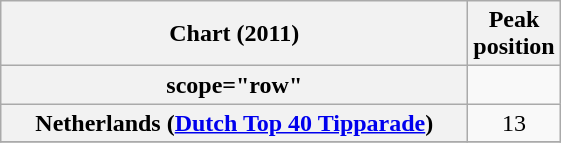<table class="wikitable sortable plainrowheaders" style="text-align:center">
<tr>
<th scope="col" style="width:19em;">Chart (2011)</th>
<th scope="col">Peak<br>position</th>
</tr>
<tr>
<th>scope="row" </th>
</tr>
<tr>
<th scope="row">Netherlands (<a href='#'>Dutch Top 40 Tipparade</a>)</th>
<td>13</td>
</tr>
<tr>
</tr>
</table>
